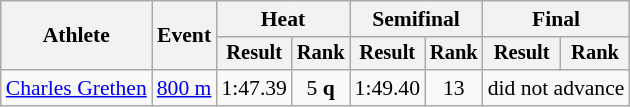<table class="wikitable" style="font-size:90%">
<tr>
<th rowspan=2>Athlete</th>
<th rowspan=2>Event</th>
<th colspan=2>Heat</th>
<th colspan=2>Semifinal</th>
<th colspan=2>Final</th>
</tr>
<tr style="font-size:95%">
<th>Result</th>
<th>Rank</th>
<th>Result</th>
<th>Rank</th>
<th>Result</th>
<th>Rank</th>
</tr>
<tr align=center>
<td align=left><a href='#'>Charles Grethen</a></td>
<td style="text-align:left;"><a href='#'>800 m</a></td>
<td>1:47.39</td>
<td>5 <strong>q</strong></td>
<td>1:49.40</td>
<td>13</td>
<td colspan=2>did not advance</td>
</tr>
</table>
